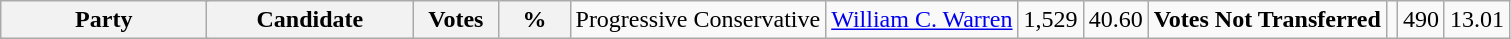<table class="wikitable">
<tr>
<th colspan=2 style="width: 130px">Party</th>
<th style="width: 130px">Candidate</th>
<th style="width: 50px">Votes</th>
<th style="width: 40px">%<br>
</th>
<td>Progressive Conservative</td>
<td><a href='#'>William C. Warren</a></td>
<td align="right">1,529</td>
<td align="right">40.60<br></td>
<td><strong>Votes Not Transferred</strong></td>
<td></td>
<td align="right">490</td>
<td align="right">13.01</td>
</tr>
</table>
